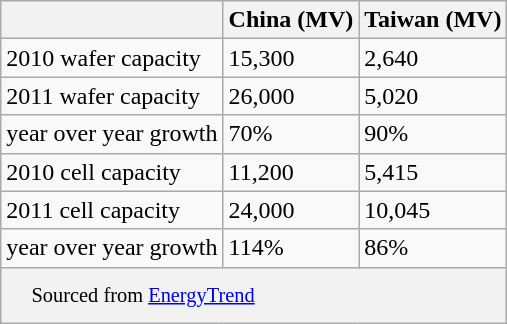<table class="wikitable">
<tr>
<th></th>
<th>China (MV)</th>
<th>Taiwan (MV)</th>
</tr>
<tr>
<td>2010 wafer capacity</td>
<td>15,300</td>
<td>2,640</td>
</tr>
<tr>
<td>2011 wafer capacity</td>
<td>26,000</td>
<td>5,020</td>
</tr>
<tr>
<td>year over year growth</td>
<td>70%</td>
<td>90%</td>
</tr>
<tr>
<td>2010 cell capacity</td>
<td>11,200</td>
<td>5,415</td>
</tr>
<tr>
<td>2011 cell capacity</td>
<td>24,000</td>
<td>10,045</td>
</tr>
<tr>
<td>year over year growth</td>
<td>114%</td>
<td>86%</td>
</tr>
<tr>
<td colspan=3 style="font-size: 0.85em; padding: 10px 0 10px 20px; background-color: #f2f2f2;">Sourced from <a href='#'>EnergyTrend</a></td>
</tr>
</table>
